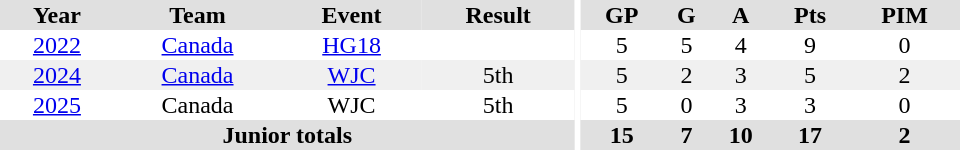<table border="0" cellpadding="1" cellspacing="0" ID="Table3" style="text-align:center; width:40em">
<tr bgcolor="#e0e0e0">
<th>Year</th>
<th>Team</th>
<th>Event</th>
<th>Result</th>
<th rowspan="99" bgcolor="#ffffff"></th>
<th>GP</th>
<th>G</th>
<th>A</th>
<th>Pts</th>
<th>PIM</th>
</tr>
<tr>
<td><a href='#'>2022</a></td>
<td><a href='#'>Canada</a></td>
<td><a href='#'>HG18</a></td>
<td></td>
<td>5</td>
<td>5</td>
<td>4</td>
<td>9</td>
<td>0</td>
</tr>
<tr bgcolor="#f0f0f0">
<td><a href='#'>2024</a></td>
<td><a href='#'>Canada</a></td>
<td><a href='#'>WJC</a></td>
<td>5th</td>
<td>5</td>
<td>2</td>
<td>3</td>
<td>5</td>
<td>2</td>
</tr>
<tr>
<td><a href='#'>2025</a></td>
<td>Canada</td>
<td>WJC</td>
<td>5th</td>
<td>5</td>
<td>0</td>
<td>3</td>
<td>3</td>
<td>0</td>
</tr>
<tr bgcolor="#e0e0e0">
<th colspan="4">Junior totals</th>
<th>15</th>
<th>7</th>
<th>10</th>
<th>17</th>
<th>2</th>
</tr>
</table>
